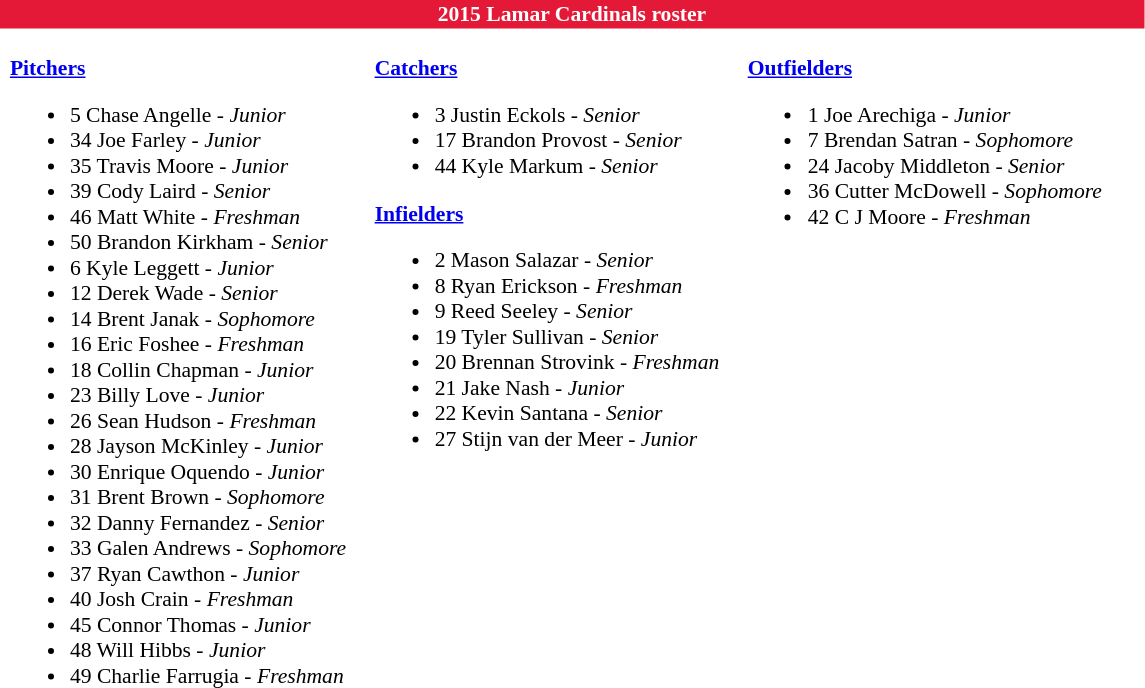<table class="toccolours" style="border-collapse:collapse; font-size:90%;">
<tr>
<td colspan="9" style="text-align:center; background:#E31937; color:white;"><strong>2015 Lamar Cardinals roster</strong></td>
</tr>
<tr>
</tr>
<tr>
<td width="03"> </td>
<td valign="top"><br><strong><a href='#'>Pitchers</a></strong><ul><li>5  Chase Angelle - <em> Junior</em></li><li>34 Joe Farley - <em>Junior</em></li><li>35 Travis Moore - <em>Junior</em></li><li>39 Cody Laird - <em>Senior</em></li><li>46 Matt White - <em>Freshman</em></li><li>50 Brandon Kirkham - <em>Senior</em></li><li>6 Kyle Leggett - <em>Junior</em></li><li>12 Derek Wade - <em>Senior</em></li><li>14 Brent Janak - <em>Sophomore</em></li><li>16 Eric Foshee - <em>Freshman</em></li><li>18 Collin Chapman - <em> Junior</em></li><li>23 Billy Love - <em> Junior</em></li><li>26 Sean Hudson - <em>Freshman</em></li><li>28 Jayson McKinley - <em>Junior</em></li><li>30 Enrique Oquendo - <em>Junior</em></li><li>31 Brent Brown - <em> Sophomore</em></li><li>32 Danny Fernandez - <em>Senior</em></li><li>33 Galen Andrews - <em>Sophomore</em></li><li>37 Ryan Cawthon - <em>Junior</em></li><li>40 Josh Crain - <em>Freshman</em></li><li>45 Connor Thomas - <em>Junior</em></li><li>48 Will Hibbs - <em>Junior</em></li><li>49 Charlie Farrugia - <em>Freshman</em></li></ul></td>
<td width="15"> </td>
<td valign="top"><br><strong><a href='#'>Catchers</a></strong><ul><li>3 Justin Eckols - <em>Senior</em></li><li>17 Brandon Provost - <em>Senior</em></li><li>44 Kyle Markum - <em>Senior</em></li></ul><strong><a href='#'>Infielders</a></strong><ul><li>2  Mason Salazar - <em>Senior</em></li><li>8  Ryan Erickson - <em>Freshman</em></li><li>9  Reed Seeley - <em>Senior</em></li><li>19  Tyler Sullivan - <em>Senior</em></li><li>20  Brennan Strovink - <em>Freshman</em></li><li>21 Jake Nash - <em>Junior</em></li><li>22 Kevin Santana - <em>Senior</em></li><li>27 Stijn van der Meer - <em>Junior</em></li></ul></td>
<td width="15"> </td>
<td valign="top"><br><strong><a href='#'>Outfielders</a></strong><ul><li>1  Joe Arechiga - <em> Junior</em></li><li>7  Brendan Satran - <em> Sophomore</em></li><li>24  Jacoby Middleton - <em>Senior</em></li><li>36 Cutter McDowell - <em> Sophomore</em></li><li>42 C J Moore - <em>Freshman</em></li></ul></td>
<td width="25"> </td>
</tr>
</table>
